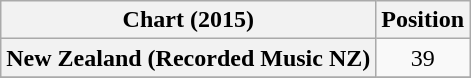<table class="wikitable plainrowheaders" style="text-align:center">
<tr>
<th scope="col">Chart (2015)</th>
<th scope="col">Position</th>
</tr>
<tr>
<th scope="row">New Zealand (Recorded Music NZ)</th>
<td>39</td>
</tr>
<tr>
</tr>
</table>
